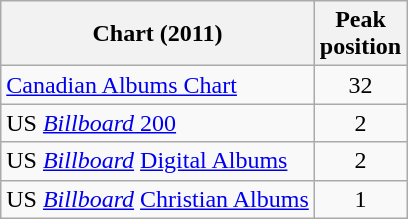<table class="wikitable">
<tr>
<th>Chart (2011)</th>
<th>Peak<br>position</th>
</tr>
<tr>
<td><a href='#'>Canadian Albums Chart</a></td>
<td style="text-align:center;">32</td>
</tr>
<tr>
<td>US <a href='#'><em>Billboard</em> 200</a></td>
<td style="text-align:center;">2</td>
</tr>
<tr>
<td>US <em><a href='#'>Billboard</a></em> <a href='#'>Digital Albums</a></td>
<td style="text-align:center;">2</td>
</tr>
<tr>
<td>US <em><a href='#'>Billboard</a></em> <a href='#'>Christian Albums</a></td>
<td style="text-align:center;">1</td>
</tr>
</table>
